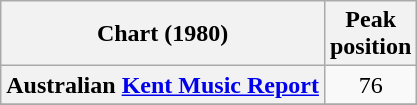<table class="wikitable sortable plainrowheaders">
<tr>
<th>Chart (1980)</th>
<th>Peak<br>position</th>
</tr>
<tr>
<th scope="row">Australian <a href='#'>Kent Music Report</a></th>
<td style="text-align:center;">76</td>
</tr>
<tr>
</tr>
<tr>
</tr>
</table>
